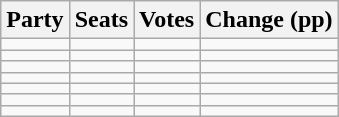<table class="wikitable" style="text-align:right;">
<tr>
<th>Party</th>
<th>Seats</th>
<th>Votes</th>
<th colspan="3">Change (pp)</th>
</tr>
<tr>
<td style="text-align:left;"></td>
<td></td>
<td></td>
<td></td>
</tr>
<tr>
<td style="text-align:left;"></td>
<td></td>
<td></td>
<td></td>
</tr>
<tr>
<td style="text-align:left;"></td>
<td></td>
<td></td>
<td></td>
</tr>
<tr>
<td style="text-align:left;"></td>
<td></td>
<td></td>
<td></td>
</tr>
<tr>
<td style="text-align:left;"></td>
<td></td>
<td></td>
<td></td>
</tr>
<tr>
<td style="text-align:left;"></td>
<td></td>
<td></td>
<td></td>
</tr>
<tr>
<td style="text-align:left;"></td>
<td></td>
<td></td>
<td></td>
</tr>
</table>
